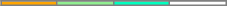<table border="2" style="margin:1em auto; border:1px solid gray; border-collapse:collapse;">
<tr>
</tr>
<tr>
<td style="background:orange; width:2%;"></td>
<td style="background:lightgreen; width:2%;"></td>
<td style="background:#00FFBF; width:2%;"></td>
<td style="background:white; width:2%;"></td>
</tr>
</table>
